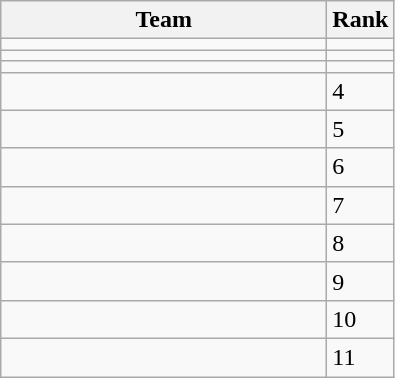<table class="wikitable">
<tr>
<th width=210>Team</th>
<th width=15>Rank</th>
</tr>
<tr>
<td></td>
<td></td>
</tr>
<tr>
<td></td>
<td></td>
</tr>
<tr>
<td></td>
<td></td>
</tr>
<tr>
<td></td>
<td>4</td>
</tr>
<tr>
<td></td>
<td>5</td>
</tr>
<tr>
<td></td>
<td>6</td>
</tr>
<tr>
<td></td>
<td>7</td>
</tr>
<tr>
<td></td>
<td>8</td>
</tr>
<tr>
<td></td>
<td>9</td>
</tr>
<tr>
<td></td>
<td>10</td>
</tr>
<tr>
<td></td>
<td>11</td>
</tr>
</table>
